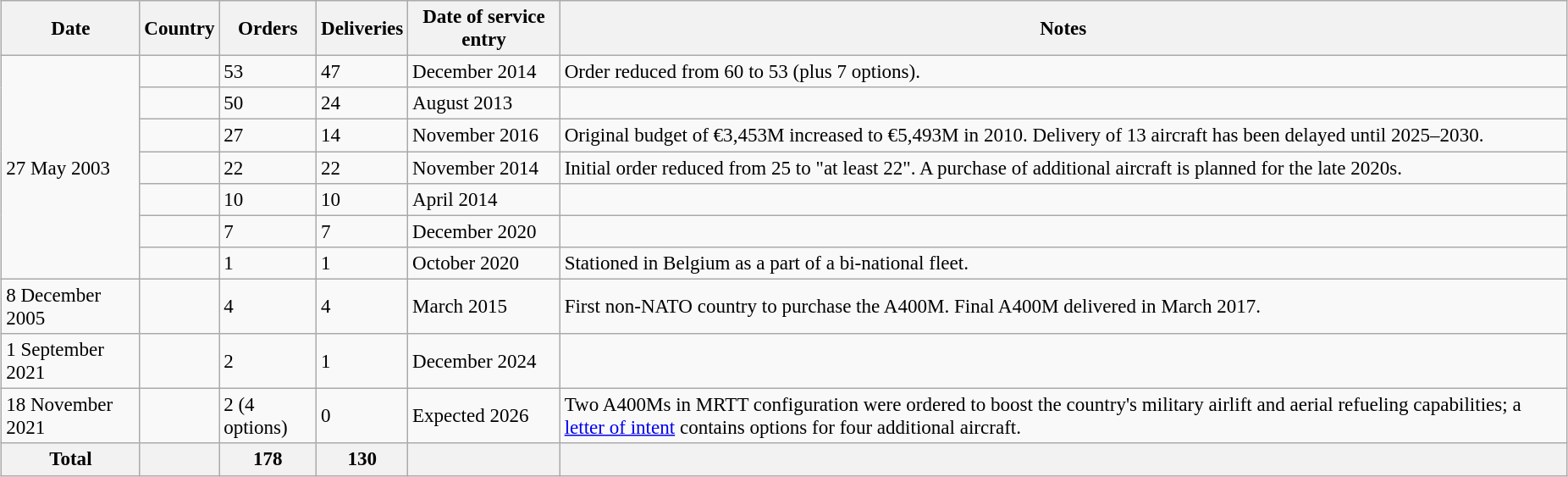<table class="wikitable" style="font-size:96%; margin:1em">
<tr>
<th>Date</th>
<th>Country</th>
<th>Orders</th>
<th>Deliveries</th>
<th>Date of service entry</th>
<th>Notes</th>
</tr>
<tr>
<td rowspan=7>27 May 2003</td>
<td></td>
<td>53</td>
<td>47</td>
<td>December 2014</td>
<td>Order reduced from 60 to 53 (plus 7 options).</td>
</tr>
<tr>
<td></td>
<td>50</td>
<td>24</td>
<td>August 2013</td>
<td></td>
</tr>
<tr>
<td></td>
<td>27</td>
<td>14</td>
<td>November 2016</td>
<td>Original budget of €3,453M increased to €5,493M in 2010. Delivery of 13 aircraft has been delayed until 2025–2030.</td>
</tr>
<tr>
<td></td>
<td>22</td>
<td>22</td>
<td>November 2014</td>
<td>Initial order reduced from 25 to "at least 22". A purchase of additional aircraft is planned for the late 2020s.</td>
</tr>
<tr>
<td></td>
<td>10</td>
<td>10</td>
<td>April 2014</td>
<td></td>
</tr>
<tr>
<td></td>
<td>7</td>
<td>7</td>
<td>December 2020</td>
<td></td>
</tr>
<tr>
<td></td>
<td>1</td>
<td>1</td>
<td>October 2020</td>
<td>Stationed in Belgium as a part of a bi-national fleet.</td>
</tr>
<tr>
<td>8 December 2005</td>
<td></td>
<td>4</td>
<td>4</td>
<td>March 2015</td>
<td>First non-NATO country to purchase the A400M. Final A400M delivered in March 2017.</td>
</tr>
<tr>
<td>1 September 2021</td>
<td></td>
<td>2</td>
<td>1</td>
<td>December 2024</td>
<td></td>
</tr>
<tr>
<td>18 November 2021</td>
<td></td>
<td>2 (4 options)</td>
<td>0</td>
<td>Expected 2026</td>
<td>Two A400Ms in MRTT configuration were ordered to boost the country's military airlift and aerial refueling capabilities; a <a href='#'>letter of intent</a> contains options for four additional aircraft.</td>
</tr>
<tr>
<th>Total</th>
<th></th>
<th>178</th>
<th>130</th>
<th></th>
<th></th>
</tr>
</table>
